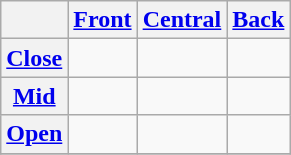<table class="wikitable" style="text-align:center">
<tr>
<th></th>
<th><a href='#'>Front</a></th>
<th><a href='#'>Central</a></th>
<th><a href='#'>Back</a></th>
</tr>
<tr>
<th><a href='#'>Close</a></th>
<td></td>
<td></td>
<td></td>
</tr>
<tr>
<th><a href='#'>Mid</a></th>
<td></td>
<td> </td>
<td></td>
</tr>
<tr>
<th><a href='#'>Open</a></th>
<td></td>
<td></td>
<td></td>
</tr>
<tr>
</tr>
</table>
